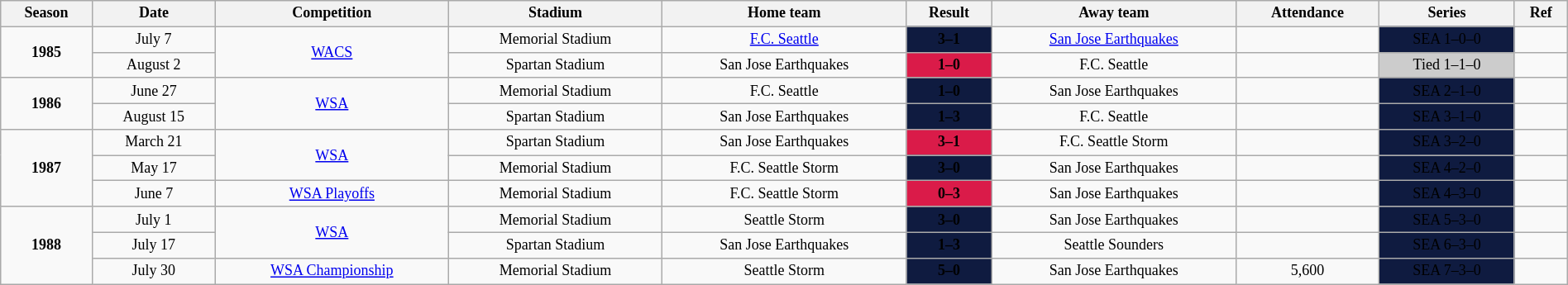<table class="wikitable" style="text-align: center; width: 100%; font-size: 12px">
<tr>
<th>Season</th>
<th>Date</th>
<th>Competition</th>
<th>Stadium</th>
<th>Home team</th>
<th>Result</th>
<th>Away team</th>
<th>Attendance</th>
<th>Series</th>
<th>Ref</th>
</tr>
<tr>
<td rowspan="2"><strong>1985</strong></td>
<td>July 7</td>
<td rowspan="2"><a href='#'>WACS</a></td>
<td>Memorial Stadium</td>
<td><a href='#'>F.C. Seattle</a></td>
<td style="background:#0f1b40;"><span><strong>3–1</strong></span></td>
<td><a href='#'>San Jose Earthquakes</a></td>
<td></td>
<td style="background:#0f1b40;"><span> SEA 1–0–0</span></td>
<td></td>
</tr>
<tr>
<td>August 2</td>
<td>Spartan Stadium</td>
<td>San Jose Earthquakes</td>
<td style="background:#da1b49;"><span><strong>1–0</strong></span></td>
<td>F.C. Seattle</td>
<td></td>
<td style="background:#CCCCCC;"><span> Tied 1–1–0</span></td>
<td></td>
</tr>
<tr>
<td rowspan="2"><strong>1986</strong></td>
<td>June 27</td>
<td rowspan="2"><a href='#'>WSA</a></td>
<td>Memorial Stadium</td>
<td>F.C. Seattle</td>
<td style="background:#0f1b40;"><span><strong>1–0</strong></span></td>
<td>San Jose Earthquakes</td>
<td></td>
<td style="background:#0f1b40;"><span> SEA 2–1–0</span></td>
<td></td>
</tr>
<tr>
<td>August 15</td>
<td>Spartan Stadium</td>
<td>San Jose Earthquakes</td>
<td style="background:#0f1b40;"><span><strong>1–3</strong></span></td>
<td>F.C. Seattle</td>
<td></td>
<td style="background:#0f1b40;"><span> SEA 3–1–0</span></td>
<td></td>
</tr>
<tr>
<td rowspan="3"><strong>1987</strong></td>
<td>March 21</td>
<td rowspan="2"><a href='#'>WSA</a></td>
<td>Spartan Stadium</td>
<td>San Jose Earthquakes</td>
<td style="background:#da1b49;"><span><strong>3–1</strong></span></td>
<td>F.C. Seattle Storm</td>
<td></td>
<td style="background:#0f1b40;"><span> SEA 3–2–0</span></td>
<td></td>
</tr>
<tr>
<td>May 17</td>
<td>Memorial Stadium</td>
<td>F.C. Seattle Storm</td>
<td style="background:#0f1b40;"><span><strong>3–0</strong></span></td>
<td>San Jose Earthquakes</td>
<td></td>
<td style="background:#0f1b40;"><span> SEA 4–2–0</span></td>
<td></td>
</tr>
<tr>
<td>June 7</td>
<td><a href='#'>WSA Playoffs</a></td>
<td>Memorial Stadium</td>
<td>F.C. Seattle Storm</td>
<td style="background:#da1b49;"><span><strong>0–3</strong></span></td>
<td>San Jose Earthquakes</td>
<td></td>
<td style="background:#0f1b40;"><span> SEA 4–3–0</span></td>
<td></td>
</tr>
<tr>
<td rowspan="3"><strong>1988</strong></td>
<td>July 1</td>
<td rowspan="2"><a href='#'>WSA</a></td>
<td>Memorial Stadium</td>
<td>Seattle Storm</td>
<td style="background:#0f1b40;"><span><strong>3–0</strong></span></td>
<td>San Jose Earthquakes</td>
<td></td>
<td style="background:#0f1b40;"><span> SEA 5–3–0</span></td>
<td></td>
</tr>
<tr>
<td>July 17</td>
<td>Spartan Stadium</td>
<td>San Jose Earthquakes</td>
<td style="background:#0f1b40;"><span><strong>1–3</strong></span></td>
<td>Seattle Sounders</td>
<td></td>
<td style="background:#0f1b40;"><span> SEA 6–3–0</span></td>
<td></td>
</tr>
<tr>
<td>July 30</td>
<td><a href='#'>WSA Championship</a></td>
<td>Memorial Stadium</td>
<td>Seattle Storm</td>
<td style="background:#0f1b40;"><span><strong>5–0</strong></span></td>
<td>San Jose Earthquakes</td>
<td>5,600</td>
<td style="background:#0f1b40;"><span> SEA 7–3–0</span></td>
<td></td>
</tr>
</table>
